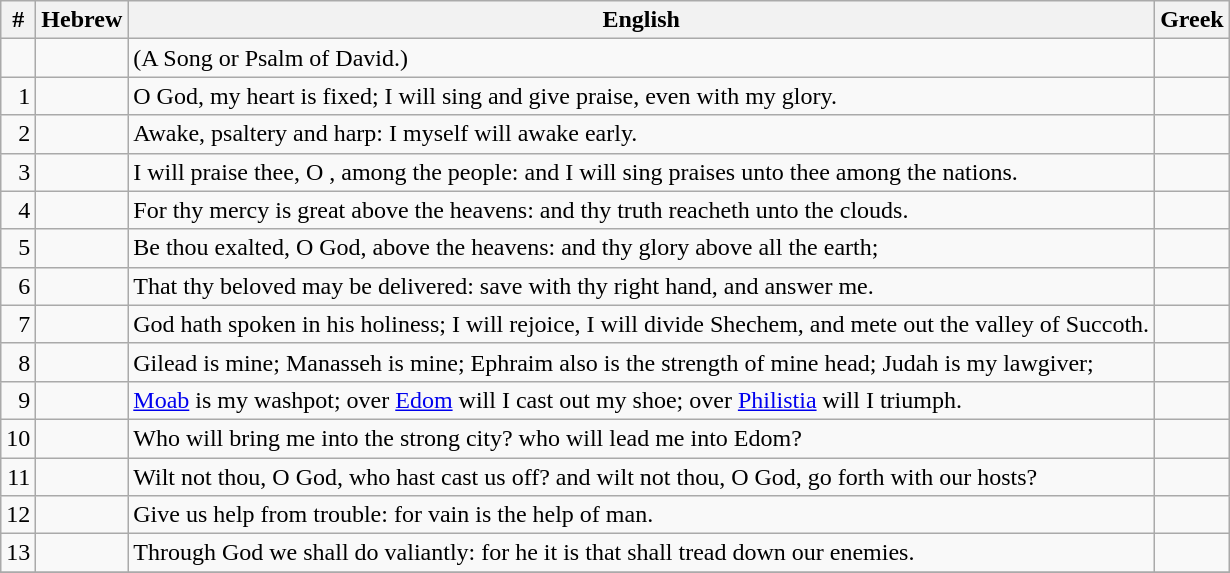<table class=wikitable>
<tr>
<th>#</th>
<th>Hebrew</th>
<th>English</th>
<th>Greek</th>
</tr>
<tr>
<td style="text-align:right"></td>
<td style="text-align:right"></td>
<td>(A Song or Psalm of David.)</td>
<td></td>
</tr>
<tr>
<td style="text-align:right">1</td>
<td style="text-align:right"></td>
<td>O God, my heart is fixed; I will sing and give praise, even with my glory.</td>
<td></td>
</tr>
<tr>
<td style="text-align:right">2</td>
<td style="text-align:right"></td>
<td>Awake, psaltery and harp: I myself will awake early.</td>
<td></td>
</tr>
<tr>
<td style="text-align:right">3</td>
<td style="text-align:right"></td>
<td>I will praise thee, O , among the people: and I will sing praises unto thee among the nations.</td>
<td></td>
</tr>
<tr>
<td style="text-align:right">4</td>
<td style="text-align:right"></td>
<td>For thy mercy is great above the heavens: and thy truth reacheth unto the clouds.</td>
<td></td>
</tr>
<tr>
<td style="text-align:right">5</td>
<td style="text-align:right"></td>
<td>Be thou exalted, O God, above the heavens: and thy glory above all the earth;</td>
<td></td>
</tr>
<tr>
<td style="text-align:right">6</td>
<td style="text-align:right"></td>
<td>That thy beloved may be delivered: save with thy right hand, and answer me.</td>
<td></td>
</tr>
<tr>
<td style="text-align:right">7</td>
<td style="text-align:right"></td>
<td>God hath spoken in his holiness; I will rejoice, I will divide Shechem, and mete out the valley of Succoth.</td>
<td></td>
</tr>
<tr>
<td style="text-align:right">8</td>
<td style="text-align:right"></td>
<td>Gilead is mine; Manasseh is mine; Ephraim also is the strength of mine head; Judah is my lawgiver;</td>
<td></td>
</tr>
<tr>
<td style="text-align:right">9</td>
<td style="text-align:right"></td>
<td><a href='#'>Moab</a> is my washpot; over <a href='#'>Edom</a> will I cast out my shoe; over <a href='#'>Philistia</a> will I triumph.</td>
<td></td>
</tr>
<tr>
<td style="text-align:right">10</td>
<td style="text-align:right"></td>
<td>Who will bring me into the strong city? who will lead me into Edom?</td>
<td></td>
</tr>
<tr>
<td style="text-align:right">11</td>
<td style="text-align:right"></td>
<td>Wilt not thou, O God, who hast cast us off? and wilt not thou, O God, go forth with our hosts?</td>
<td></td>
</tr>
<tr>
<td style="text-align:right">12</td>
<td style="text-align:right"></td>
<td>Give us help from trouble: for vain is the help of man.</td>
<td></td>
</tr>
<tr>
<td style="text-align:right">13</td>
<td style="text-align:right"></td>
<td>Through God we shall do valiantly: for he it is that shall tread down our enemies.</td>
<td></td>
</tr>
<tr>
</tr>
</table>
